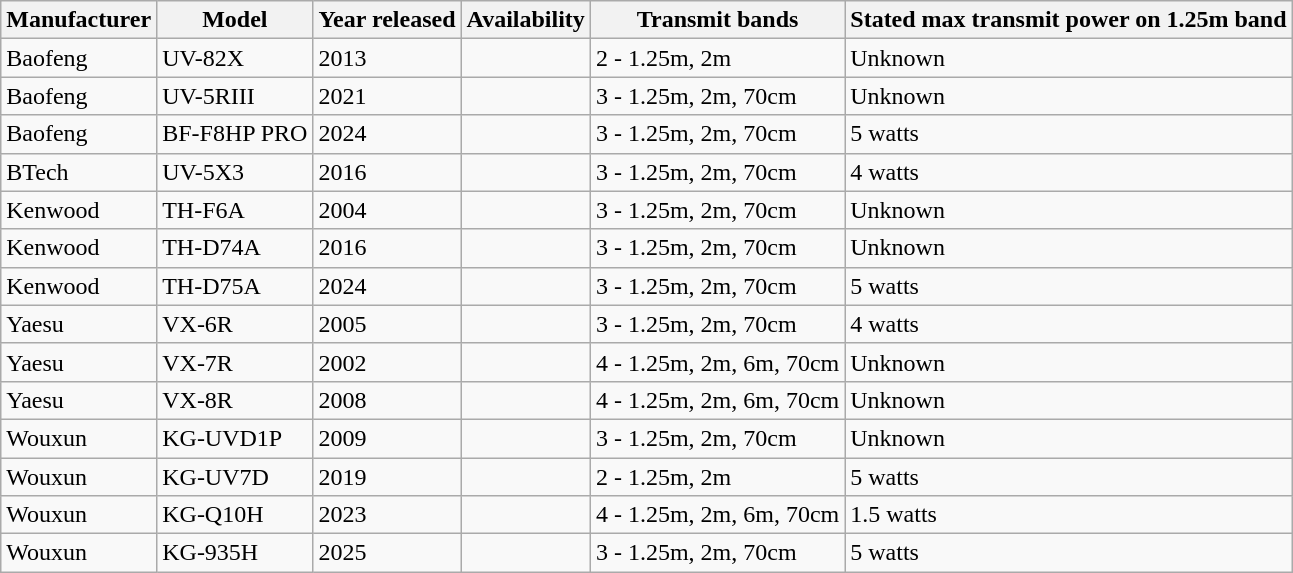<table class="wikitable sortable collapsible">
<tr>
<th>Manufacturer</th>
<th>Model</th>
<th>Year released</th>
<th>Availability</th>
<th>Transmit bands</th>
<th>Stated max transmit power on 1.25m band</th>
</tr>
<tr>
<td>Baofeng</td>
<td>UV-82X</td>
<td>2013</td>
<td></td>
<td>2 - 1.25m, 2m</td>
<td>Unknown</td>
</tr>
<tr>
<td>Baofeng</td>
<td>UV-5RIII</td>
<td>2021</td>
<td></td>
<td>3 - 1.25m, 2m, 70cm</td>
<td>Unknown</td>
</tr>
<tr>
<td>Baofeng</td>
<td>BF-F8HP PRO</td>
<td>2024</td>
<td></td>
<td>3 - 1.25m, 2m, 70cm</td>
<td>5 watts</td>
</tr>
<tr>
<td>BTech</td>
<td>UV-5X3</td>
<td>2016</td>
<td></td>
<td>3 - 1.25m, 2m, 70cm</td>
<td>4 watts</td>
</tr>
<tr>
<td>Kenwood</td>
<td>TH-F6A</td>
<td>2004</td>
<td></td>
<td>3 - 1.25m, 2m, 70cm</td>
<td>Unknown</td>
</tr>
<tr>
<td>Kenwood</td>
<td>TH-D74A</td>
<td>2016</td>
<td></td>
<td>3 - 1.25m, 2m, 70cm</td>
<td>Unknown</td>
</tr>
<tr>
<td>Kenwood</td>
<td>TH-D75A</td>
<td>2024</td>
<td></td>
<td>3 - 1.25m, 2m, 70cm</td>
<td>5 watts</td>
</tr>
<tr>
<td>Yaesu</td>
<td>VX-6R</td>
<td>2005</td>
<td></td>
<td>3 - 1.25m, 2m, 70cm</td>
<td>4 watts</td>
</tr>
<tr>
<td>Yaesu</td>
<td>VX-7R</td>
<td>2002</td>
<td></td>
<td>4 - 1.25m, 2m, 6m, 70cm</td>
<td>Unknown</td>
</tr>
<tr>
<td>Yaesu</td>
<td>VX-8R</td>
<td>2008</td>
<td></td>
<td>4 - 1.25m, 2m, 6m, 70cm</td>
<td>Unknown</td>
</tr>
<tr>
<td>Wouxun</td>
<td>KG-UVD1P</td>
<td>2009</td>
<td></td>
<td>3 - 1.25m, 2m, 70cm</td>
<td>Unknown</td>
</tr>
<tr>
<td>Wouxun</td>
<td>KG-UV7D</td>
<td>2019</td>
<td></td>
<td>2 - 1.25m, 2m</td>
<td>5 watts</td>
</tr>
<tr>
<td>Wouxun</td>
<td>KG-Q10H</td>
<td>2023</td>
<td></td>
<td>4 - 1.25m, 2m, 6m, 70cm</td>
<td>1.5 watts</td>
</tr>
<tr>
<td>Wouxun</td>
<td>KG-935H</td>
<td>2025</td>
<td></td>
<td>3 - 1.25m, 2m, 70cm</td>
<td>5 watts</td>
</tr>
</table>
